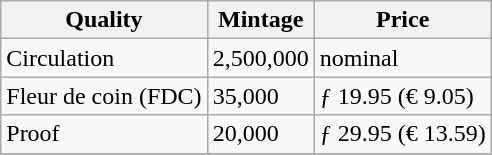<table class="wikitable">
<tr>
<th>Quality</th>
<th>Mintage</th>
<th>Price</th>
</tr>
<tr>
<td>Circulation</td>
<td>2,500,000</td>
<td>nominal</td>
</tr>
<tr>
<td>Fleur de coin (FDC)</td>
<td>35,000</td>
<td>ƒ 19.95  (€ 9.05)</td>
</tr>
<tr>
<td>Proof</td>
<td>20,000</td>
<td>ƒ 29.95 (€ 13.59)</td>
</tr>
<tr>
</tr>
</table>
